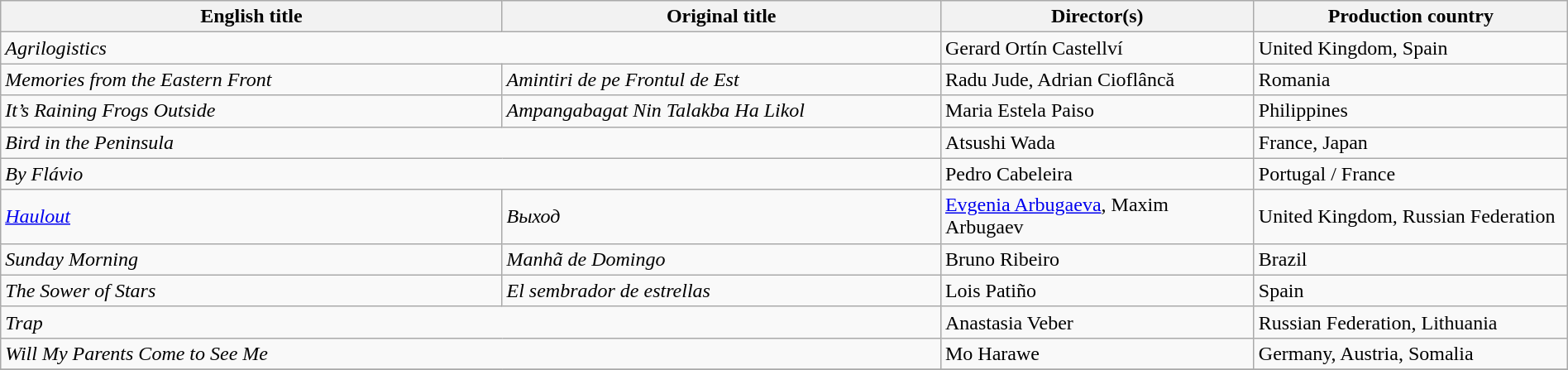<table class="wikitable" width="100%" cellpadding="5">
<tr>
<th scope="col" width="32%">English title</th>
<th scope="col" width="28%">Original title</th>
<th scope="col" width="20%">Director(s)</th>
<th scope="col" width="20%">Production country</th>
</tr>
<tr>
<td colspan="2"><em>Agrilogistics</em></td>
<td>Gerard Ortín Castellví</td>
<td>United Kingdom, Spain</td>
</tr>
<tr>
<td><em>Memories from the Eastern Front</em></td>
<td><em>Amintiri de pe Frontul de Est</em></td>
<td>Radu Jude, Adrian Cioflâncă</td>
<td>Romania</td>
</tr>
<tr>
<td><em>It’s Raining Frogs Outside</em></td>
<td><em>Ampangabagat Nin Talakba Ha Likol</em></td>
<td>Maria Estela Paiso</td>
<td>Philippines</td>
</tr>
<tr>
<td colspan="2"><em>Bird in the Peninsula</em></td>
<td>Atsushi Wada</td>
<td>France, Japan</td>
</tr>
<tr>
<td colspan="2"><em>By Flávio</em></td>
<td>Pedro Cabeleira</td>
<td>Portugal / France</td>
</tr>
<tr>
<td><em><a href='#'>Haulout</a></em></td>
<td><em>Выход</em></td>
<td><a href='#'>Evgenia Arbugaeva</a>, Maxim Arbugaev</td>
<td>United Kingdom, Russian Federation</td>
</tr>
<tr>
<td><em>Sunday Morning</em></td>
<td><em>Manhã de Domingo</em></td>
<td>Bruno Ribeiro</td>
<td>Brazil</td>
</tr>
<tr>
<td><em>The Sower of Stars</em></td>
<td><em>El sembrador de estrellas</em></td>
<td>Lois Patiño</td>
<td>Spain</td>
</tr>
<tr>
<td colspan="2"><em>Trap</em></td>
<td>Anastasia Veber</td>
<td>Russian Federation, Lithuania</td>
</tr>
<tr>
<td colspan="2"><em>Will My Parents Come to See Me</em></td>
<td>Mo Harawe</td>
<td>Germany, Austria, Somalia</td>
</tr>
<tr>
</tr>
</table>
